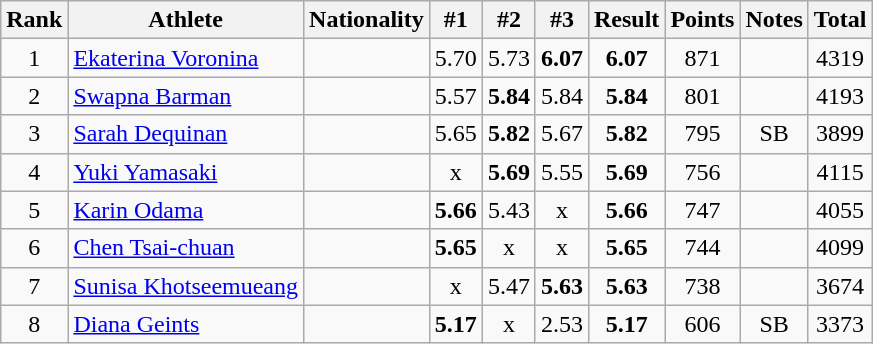<table class="wikitable sortable" style="text-align:center">
<tr>
<th>Rank</th>
<th>Athlete</th>
<th>Nationality</th>
<th>#1</th>
<th>#2</th>
<th>#3</th>
<th>Result</th>
<th>Points</th>
<th>Notes</th>
<th>Total</th>
</tr>
<tr>
<td>1</td>
<td align=left><a href='#'>Ekaterina Voronina</a></td>
<td align=left></td>
<td>5.70</td>
<td>5.73</td>
<td><strong>6.07</strong></td>
<td><strong>6.07</strong></td>
<td>871</td>
<td></td>
<td>4319</td>
</tr>
<tr>
<td>2</td>
<td align=left><a href='#'>Swapna Barman</a></td>
<td align=left></td>
<td>5.57</td>
<td><strong>5.84</strong></td>
<td>5.84</td>
<td><strong>5.84</strong></td>
<td>801</td>
<td></td>
<td>4193</td>
</tr>
<tr>
<td>3</td>
<td align=left><a href='#'>Sarah Dequinan</a></td>
<td align=left></td>
<td>5.65</td>
<td><strong>5.82</strong></td>
<td>5.67</td>
<td><strong>5.82</strong></td>
<td>795</td>
<td>SB</td>
<td>3899</td>
</tr>
<tr>
<td>4</td>
<td align=left><a href='#'>Yuki Yamasaki</a></td>
<td align=left></td>
<td>x</td>
<td><strong>5.69</strong></td>
<td>5.55</td>
<td><strong>5.69</strong></td>
<td>756</td>
<td></td>
<td>4115</td>
</tr>
<tr>
<td>5</td>
<td align=left><a href='#'>Karin Odama</a></td>
<td align=left></td>
<td><strong>5.66</strong></td>
<td>5.43</td>
<td>x</td>
<td><strong>5.66</strong></td>
<td>747</td>
<td></td>
<td>4055</td>
</tr>
<tr>
<td>6</td>
<td align=left><a href='#'>Chen Tsai-chuan</a></td>
<td align=left></td>
<td><strong>5.65</strong></td>
<td>x</td>
<td>x</td>
<td><strong>5.65</strong></td>
<td>744</td>
<td></td>
<td>4099</td>
</tr>
<tr>
<td>7</td>
<td align=left><a href='#'>Sunisa Khotseemueang</a></td>
<td align=left></td>
<td>x</td>
<td>5.47</td>
<td><strong>5.63</strong></td>
<td><strong>5.63</strong></td>
<td>738</td>
<td></td>
<td>3674</td>
</tr>
<tr>
<td>8</td>
<td align=left><a href='#'>Diana Geints</a></td>
<td align=left></td>
<td><strong>5.17</strong></td>
<td>x</td>
<td>2.53</td>
<td><strong>5.17</strong></td>
<td>606</td>
<td>SB</td>
<td>3373</td>
</tr>
</table>
